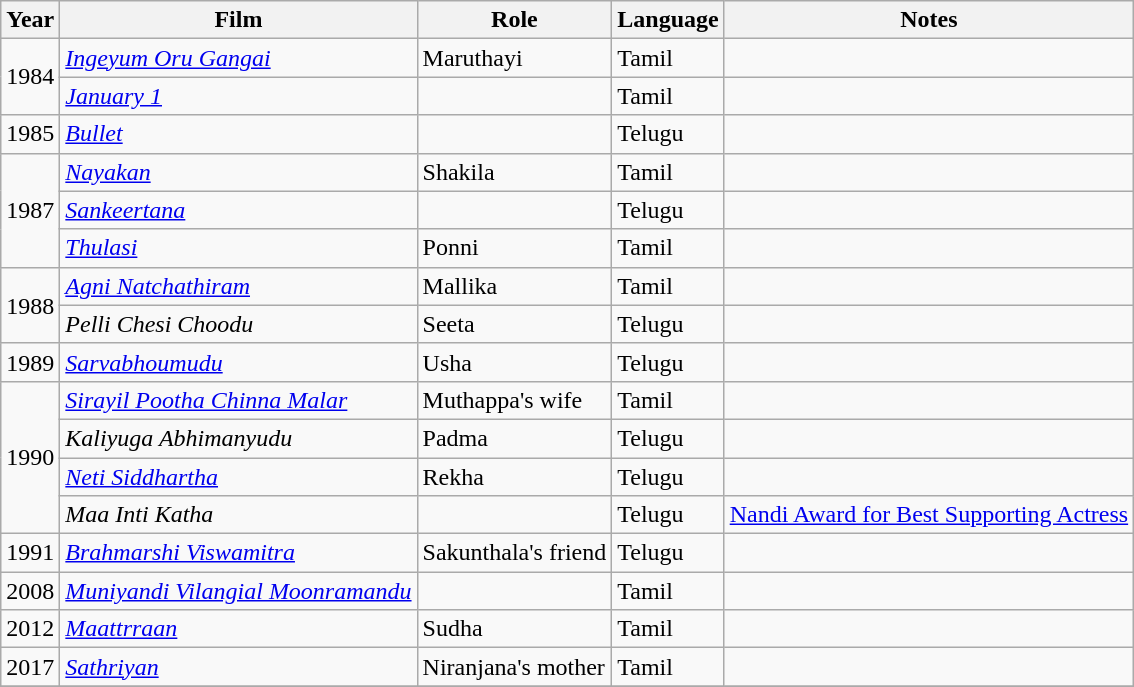<table class="wikitable sortable">
<tr>
<th>Year</th>
<th>Film</th>
<th>Role</th>
<th>Language</th>
<th>Notes</th>
</tr>
<tr>
<td rowspan="2">1984</td>
<td><em><a href='#'>Ingeyum Oru Gangai</a></em></td>
<td>Maruthayi</td>
<td>Tamil</td>
<td></td>
</tr>
<tr>
<td><em><a href='#'>January 1</a></em></td>
<td></td>
<td>Tamil</td>
<td></td>
</tr>
<tr>
<td>1985</td>
<td><a href='#'><em>Bullet</em></a></td>
<td></td>
<td>Telugu</td>
<td></td>
</tr>
<tr>
<td rowspan="3">1987</td>
<td><em><a href='#'>Nayakan</a></em></td>
<td>Shakila</td>
<td>Tamil</td>
<td></td>
</tr>
<tr>
<td><em><a href='#'>Sankeertana</a></em></td>
<td></td>
<td>Telugu</td>
<td></td>
</tr>
<tr>
<td><em><a href='#'>Thulasi</a></em></td>
<td>Ponni</td>
<td>Tamil</td>
<td></td>
</tr>
<tr>
<td rowspan="2">1988</td>
<td><em><a href='#'>Agni Natchathiram</a></em></td>
<td>Mallika</td>
<td>Tamil</td>
<td></td>
</tr>
<tr>
<td><em>Pelli Chesi Choodu</em></td>
<td>Seeta</td>
<td>Telugu</td>
<td></td>
</tr>
<tr>
<td>1989</td>
<td><em><a href='#'>Sarvabhoumudu</a></em></td>
<td>Usha</td>
<td>Telugu</td>
<td></td>
</tr>
<tr>
<td rowspan="4">1990</td>
<td><em><a href='#'>Sirayil Pootha Chinna Malar</a></em></td>
<td>Muthappa's wife</td>
<td>Tamil</td>
<td></td>
</tr>
<tr>
<td><em>Kaliyuga Abhimanyudu</em></td>
<td>Padma</td>
<td>Telugu</td>
<td></td>
</tr>
<tr>
<td><em><a href='#'>Neti Siddhartha</a></em></td>
<td>Rekha</td>
<td>Telugu</td>
<td></td>
</tr>
<tr>
<td><em>Maa Inti Katha</em></td>
<td></td>
<td>Telugu</td>
<td><a href='#'>Nandi Award for Best Supporting Actress</a></td>
</tr>
<tr>
<td>1991</td>
<td><em><a href='#'>Brahmarshi Viswamitra</a></em></td>
<td>Sakunthala's friend</td>
<td>Telugu</td>
<td></td>
</tr>
<tr>
<td>2008</td>
<td><em><a href='#'>Muniyandi Vilangial Moonramandu</a></em></td>
<td></td>
<td>Tamil</td>
<td></td>
</tr>
<tr>
<td>2012</td>
<td><em><a href='#'>Maattrraan</a></em></td>
<td>Sudha</td>
<td>Tamil</td>
<td></td>
</tr>
<tr>
<td>2017</td>
<td><em><a href='#'>Sathriyan</a></em></td>
<td>Niranjana's mother</td>
<td>Tamil</td>
<td></td>
</tr>
<tr>
</tr>
</table>
